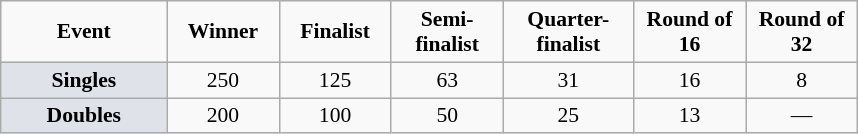<table class="wikitable" style="font-size:90%; text-align:center">
<tr>
<td width="104px"><strong>Event</strong></td>
<td width="68px"><strong>Winner</strong></td>
<td width="68px"><strong>Finalist</strong></td>
<td width="68px"><strong>Semi-finalist</strong></td>
<td width="80px"><strong>Quarter-finalist</strong></td>
<td width="68px"><strong>Round of 16</strong></td>
<td width="68px"><strong>Round of 32</strong></td>
</tr>
<tr>
<td bgcolor="#dfe2e9"><strong>Singles</strong></td>
<td>250</td>
<td>125</td>
<td>63</td>
<td>31</td>
<td>16</td>
<td>8</td>
</tr>
<tr>
<td bgcolor="#dfe2e9"><strong>Doubles</strong></td>
<td>200</td>
<td>100</td>
<td>50</td>
<td>25</td>
<td>13</td>
<td>—</td>
</tr>
</table>
